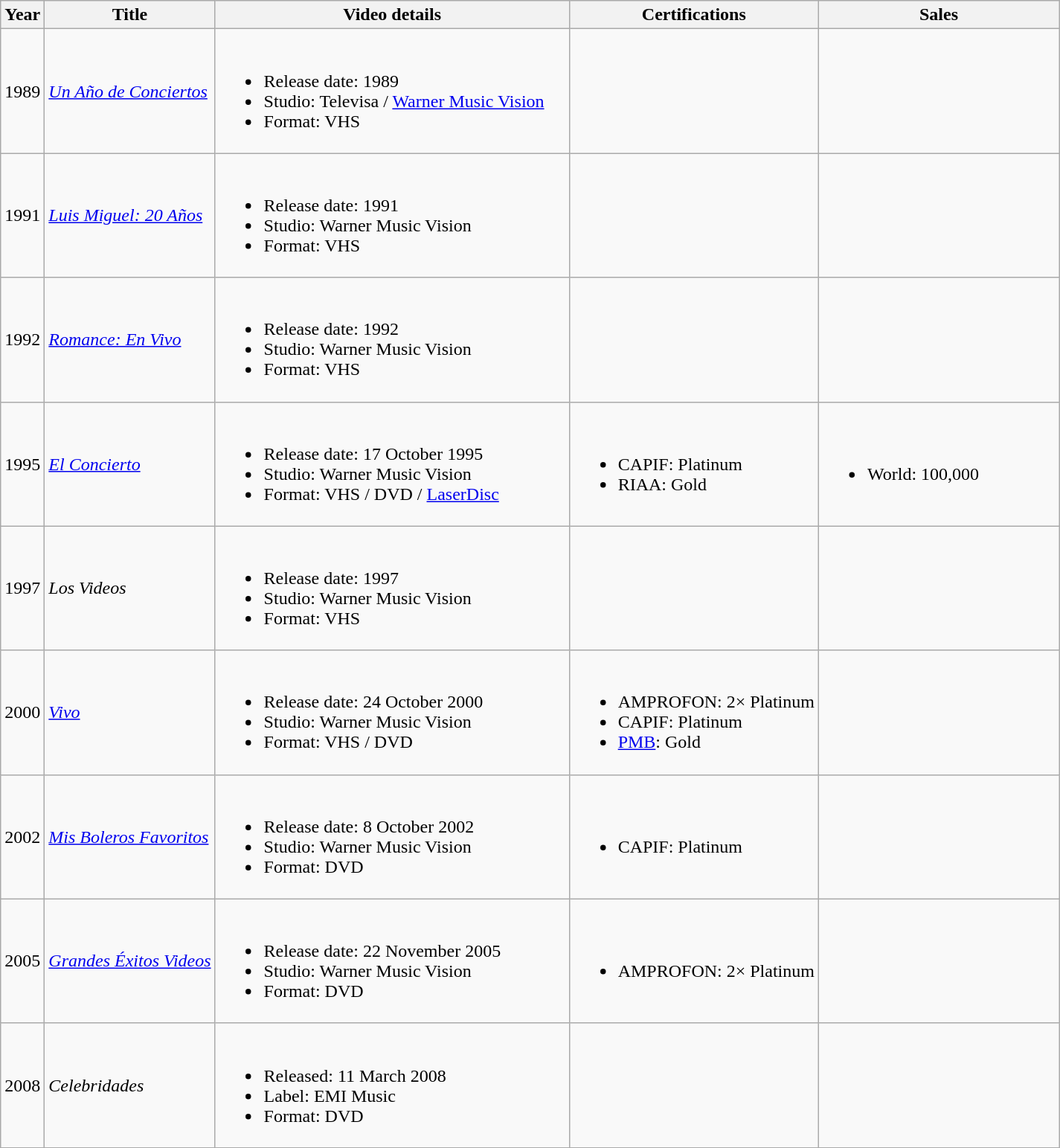<table class="wikitable">
<tr>
<th style="text-align:center;">Year</th>
<th>Title</th>
<th style="text-align:center; width:310px;">Video details</th>
<th>Certifications</th>
<th scope="col" style="width:13em;">Sales</th>
</tr>
<tr>
<td>1989</td>
<td><em><a href='#'>Un Año de Conciertos</a></em></td>
<td><br><ul><li>Release date: 1989</li><li>Studio: Televisa / <a href='#'>Warner Music Vision</a></li><li>Format: VHS</li></ul></td>
<td></td>
<td></td>
</tr>
<tr>
<td>1991</td>
<td><em><a href='#'>Luis Miguel: 20 Años</a></em></td>
<td><br><ul><li>Release date: 1991</li><li>Studio: Warner Music Vision</li><li>Format: VHS</li></ul></td>
<td></td>
<td></td>
</tr>
<tr>
<td>1992</td>
<td><em><a href='#'>Romance: En Vivo</a></em></td>
<td><br><ul><li>Release date: 1992</li><li>Studio: Warner Music Vision</li><li>Format: VHS</li></ul></td>
<td></td>
<td></td>
</tr>
<tr>
<td>1995</td>
<td><em><a href='#'>El Concierto</a></em></td>
<td><br><ul><li>Release date: 17 October 1995</li><li>Studio: Warner Music Vision</li><li>Format: VHS / DVD / <a href='#'>LaserDisc</a></li></ul></td>
<td><br><ul><li>CAPIF: Platinum</li><li>RIAA: Gold</li></ul></td>
<td><br><ul><li>World: 100,000</li></ul></td>
</tr>
<tr>
<td>1997</td>
<td><em>Los Videos</em></td>
<td><br><ul><li>Release date: 1997</li><li>Studio: Warner Music Vision</li><li>Format: VHS</li></ul></td>
<td></td>
<td></td>
</tr>
<tr>
<td>2000</td>
<td><em><a href='#'>Vivo</a></em></td>
<td><br><ul><li>Release date: 24 October 2000</li><li>Studio: Warner Music Vision</li><li>Format: VHS / DVD</li></ul></td>
<td><br><ul><li>AMPROFON: 2× Platinum</li><li>CAPIF: Platinum</li><li><a href='#'>PMB</a>: Gold</li></ul></td>
<td></td>
</tr>
<tr>
<td>2002</td>
<td><em><a href='#'>Mis Boleros Favoritos</a></em></td>
<td><br><ul><li>Release date: 8 October 2002</li><li>Studio: Warner Music Vision</li><li>Format: DVD</li></ul></td>
<td><br><ul><li>CAPIF: Platinum</li></ul></td>
<td></td>
</tr>
<tr>
<td>2005</td>
<td><em><a href='#'>Grandes Éxitos Videos</a></em></td>
<td><br><ul><li>Release date: 22 November 2005</li><li>Studio: Warner Music Vision</li><li>Format: DVD</li></ul></td>
<td><br><ul><li>AMPROFON: 2× Platinum</li></ul></td>
<td></td>
</tr>
<tr>
<td>2008</td>
<td><em>Celebridades</em></td>
<td><br><ul><li>Released: 11 March 2008</li><li>Label: EMI Music</li><li>Format: DVD</li></ul></td>
<td></td>
</tr>
<tr>
</tr>
</table>
